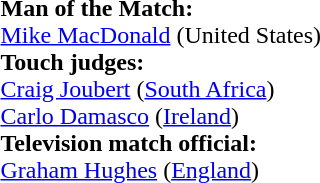<table width=100%>
<tr>
<td><br><strong>Man of the Match:</strong>
<br><a href='#'>Mike MacDonald</a> (United States)<br><strong>Touch judges:</strong>
<br><a href='#'>Craig Joubert</a> (<a href='#'>South Africa</a>)
<br><a href='#'>Carlo Damasco</a> (<a href='#'>Ireland</a>)
<br><strong>Television match official:</strong>
<br><a href='#'>Graham Hughes</a> (<a href='#'>England</a>)</td>
</tr>
</table>
